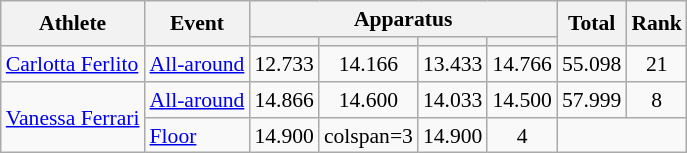<table class="wikitable" style="font-size:90%">
<tr>
<th rowspan=2>Athlete</th>
<th rowspan=2>Event</th>
<th colspan =4>Apparatus</th>
<th rowspan=2>Total</th>
<th rowspan=2>Rank</th>
</tr>
<tr style="font-size:95%">
<th></th>
<th></th>
<th></th>
<th></th>
</tr>
<tr align=center>
<td align=left><a href='#'>Carlotta Ferlito</a></td>
<td align=left><a href='#'>All-around</a></td>
<td>12.733</td>
<td>14.166</td>
<td>13.433</td>
<td>14.766</td>
<td>55.098</td>
<td>21</td>
</tr>
<tr align=center>
<td align=left rowspan=2><a href='#'>Vanessa Ferrari</a></td>
<td align=left><a href='#'>All-around</a></td>
<td>14.866</td>
<td>14.600</td>
<td>14.033</td>
<td>14.500</td>
<td>57.999</td>
<td>8</td>
</tr>
<tr align=center>
<td align=left><a href='#'>Floor</a></td>
<td>14.900</td>
<td>colspan=3 </td>
<td>14.900</td>
<td>4</td>
</tr>
</table>
